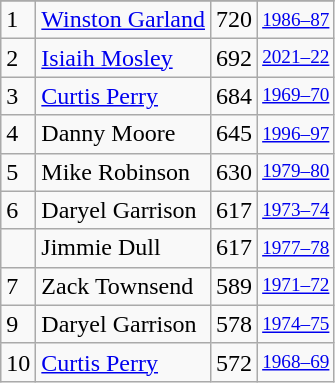<table class="wikitable">
<tr>
</tr>
<tr>
<td>1</td>
<td><a href='#'>Winston Garland</a></td>
<td>720</td>
<td style="font-size:80%;"><a href='#'>1986–87</a></td>
</tr>
<tr>
<td>2</td>
<td><a href='#'>Isiaih Mosley</a></td>
<td>692</td>
<td style="font-size:80%;"><a href='#'>2021–22</a></td>
</tr>
<tr>
<td>3</td>
<td><a href='#'>Curtis Perry</a></td>
<td>684</td>
<td style="font-size:80%;"><a href='#'>1969–70</a></td>
</tr>
<tr>
<td>4</td>
<td>Danny Moore</td>
<td>645</td>
<td style="font-size:80%;"><a href='#'>1996–97</a></td>
</tr>
<tr>
<td>5</td>
<td>Mike Robinson</td>
<td>630</td>
<td style="font-size:80%;"><a href='#'>1979–80</a></td>
</tr>
<tr>
<td>6</td>
<td>Daryel Garrison</td>
<td>617</td>
<td style="font-size:80%;"><a href='#'>1973–74</a></td>
</tr>
<tr>
<td></td>
<td>Jimmie Dull</td>
<td>617</td>
<td style="font-size:80%;"><a href='#'>1977–78</a></td>
</tr>
<tr>
<td>7</td>
<td>Zack Townsend</td>
<td>589</td>
<td style="font-size:80%;"><a href='#'>1971–72</a></td>
</tr>
<tr>
<td>9</td>
<td>Daryel Garrison</td>
<td>578</td>
<td style="font-size:80%;"><a href='#'>1974–75</a></td>
</tr>
<tr>
<td>10</td>
<td><a href='#'>Curtis Perry</a></td>
<td>572</td>
<td style="font-size:80%;"><a href='#'>1968–69</a></td>
</tr>
</table>
